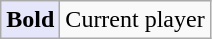<table class=wikitable>
<tr>
<td bgcolor=E6E6FA><strong>Bold</strong></td>
<td>Current player</td>
</tr>
</table>
